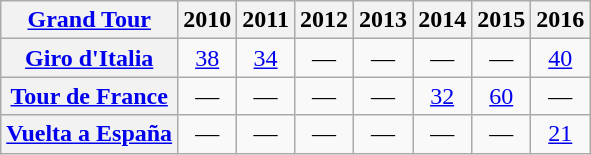<table class="wikitable plainrowheaders">
<tr>
<th scope="col"><a href='#'>Grand Tour</a></th>
<th scope="col">2010</th>
<th scope="col">2011</th>
<th scope="col">2012</th>
<th scope="col">2013</th>
<th scope="col">2014</th>
<th scope="col">2015</th>
<th scope="col">2016</th>
</tr>
<tr style="text-align:center;">
<th scope="row"> <a href='#'>Giro d'Italia</a></th>
<td><a href='#'>38</a></td>
<td><a href='#'>34</a></td>
<td>—</td>
<td>—</td>
<td>—</td>
<td>—</td>
<td><a href='#'>40</a></td>
</tr>
<tr style="text-align:center;">
<th scope="row"> <a href='#'>Tour de France</a></th>
<td>—</td>
<td>—</td>
<td>—</td>
<td>—</td>
<td><a href='#'>32</a></td>
<td><a href='#'>60</a></td>
<td>—</td>
</tr>
<tr style="text-align:center;">
<th scope="row"> <a href='#'>Vuelta a España</a></th>
<td>—</td>
<td>—</td>
<td>—</td>
<td>—</td>
<td>—</td>
<td>—</td>
<td><a href='#'>21</a></td>
</tr>
</table>
